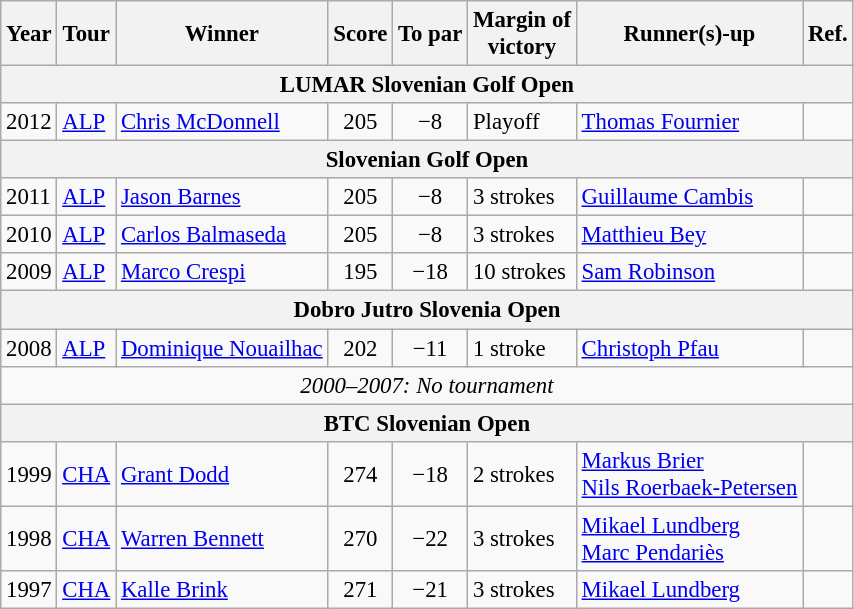<table class="wikitable" style="font-size:95%;">
<tr>
<th>Year</th>
<th>Tour</th>
<th>Winner</th>
<th>Score</th>
<th>To par</th>
<th>Margin of<br>victory</th>
<th>Runner(s)-up</th>
<th>Ref.</th>
</tr>
<tr>
<th colspan=8>LUMAR Slovenian Golf Open</th>
</tr>
<tr>
<td>2012</td>
<td><a href='#'>ALP</a></td>
<td> <a href='#'>Chris McDonnell</a></td>
<td align=center>205</td>
<td align=center>−8</td>
<td>Playoff</td>
<td> <a href='#'>Thomas Fournier</a></td>
<td></td>
</tr>
<tr>
<th colspan=8>Slovenian Golf Open</th>
</tr>
<tr>
<td>2011</td>
<td><a href='#'>ALP</a></td>
<td> <a href='#'>Jason Barnes</a></td>
<td align=center>205</td>
<td align=center>−8</td>
<td>3 strokes</td>
<td> <a href='#'>Guillaume Cambis</a></td>
<td></td>
</tr>
<tr>
<td>2010</td>
<td><a href='#'>ALP</a></td>
<td> <a href='#'>Carlos Balmaseda</a></td>
<td align=center>205</td>
<td align=center>−8</td>
<td>3 strokes</td>
<td> <a href='#'>Matthieu Bey</a></td>
<td></td>
</tr>
<tr>
<td>2009</td>
<td><a href='#'>ALP</a></td>
<td> <a href='#'>Marco Crespi</a></td>
<td align=center>195</td>
<td align=center>−18</td>
<td>10 strokes</td>
<td> <a href='#'>Sam Robinson</a></td>
<td></td>
</tr>
<tr>
<th colspan=8>Dobro Jutro Slovenia Open</th>
</tr>
<tr>
<td>2008</td>
<td><a href='#'>ALP</a></td>
<td> <a href='#'>Dominique Nouailhac</a></td>
<td align=center>202</td>
<td align=center>−11</td>
<td>1 stroke</td>
<td> <a href='#'>Christoph Pfau</a></td>
<td></td>
</tr>
<tr>
<td colspan=8 align=center><em>2000–2007: No tournament</em></td>
</tr>
<tr>
<th colspan=8>BTC Slovenian Open</th>
</tr>
<tr>
<td>1999</td>
<td><a href='#'>CHA</a></td>
<td> <a href='#'>Grant Dodd</a></td>
<td align=center>274</td>
<td align=center>−18</td>
<td>2 strokes</td>
<td> <a href='#'>Markus Brier</a><br> <a href='#'>Nils Roerbaek-Petersen</a></td>
<td></td>
</tr>
<tr>
<td>1998</td>
<td><a href='#'>CHA</a></td>
<td> <a href='#'>Warren Bennett</a></td>
<td align=center>270</td>
<td align=center>−22</td>
<td>3 strokes</td>
<td> <a href='#'>Mikael Lundberg</a><br> <a href='#'>Marc Pendariès</a></td>
<td></td>
</tr>
<tr>
<td>1997</td>
<td><a href='#'>CHA</a></td>
<td> <a href='#'>Kalle Brink</a></td>
<td align=center>271</td>
<td align=center>−21</td>
<td>3 strokes</td>
<td> <a href='#'>Mikael Lundberg</a></td>
<td></td>
</tr>
</table>
